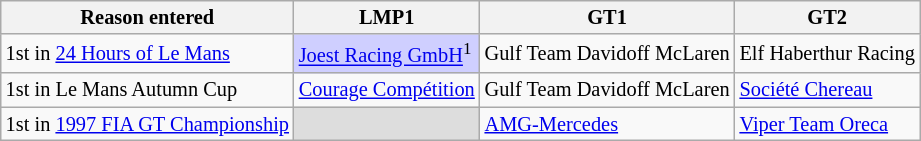<table class="wikitable" style="font-size: 85%;">
<tr>
<th>Reason entered</th>
<th>LMP1</th>
<th>GT1</th>
<th>GT2</th>
</tr>
<tr>
<td>1st in <a href='#'>24 Hours of Le Mans</a></td>
<td style="background:#cfcfff;"> <a href='#'>Joest Racing GmbH</a><sup>1</sup></td>
<td> Gulf Team Davidoff McLaren</td>
<td> Elf Haberthur Racing</td>
</tr>
<tr>
<td>1st in Le Mans Autumn Cup</td>
<td> <a href='#'>Courage Compétition</a></td>
<td> Gulf Team Davidoff McLaren</td>
<td> <a href='#'>Société Chereau</a></td>
</tr>
<tr>
<td>1st in <a href='#'>1997 FIA GT Championship</a></td>
<td style="background:#dddddd;"></td>
<td> <a href='#'>AMG-Mercedes</a></td>
<td> <a href='#'>Viper Team Oreca</a></td>
</tr>
</table>
